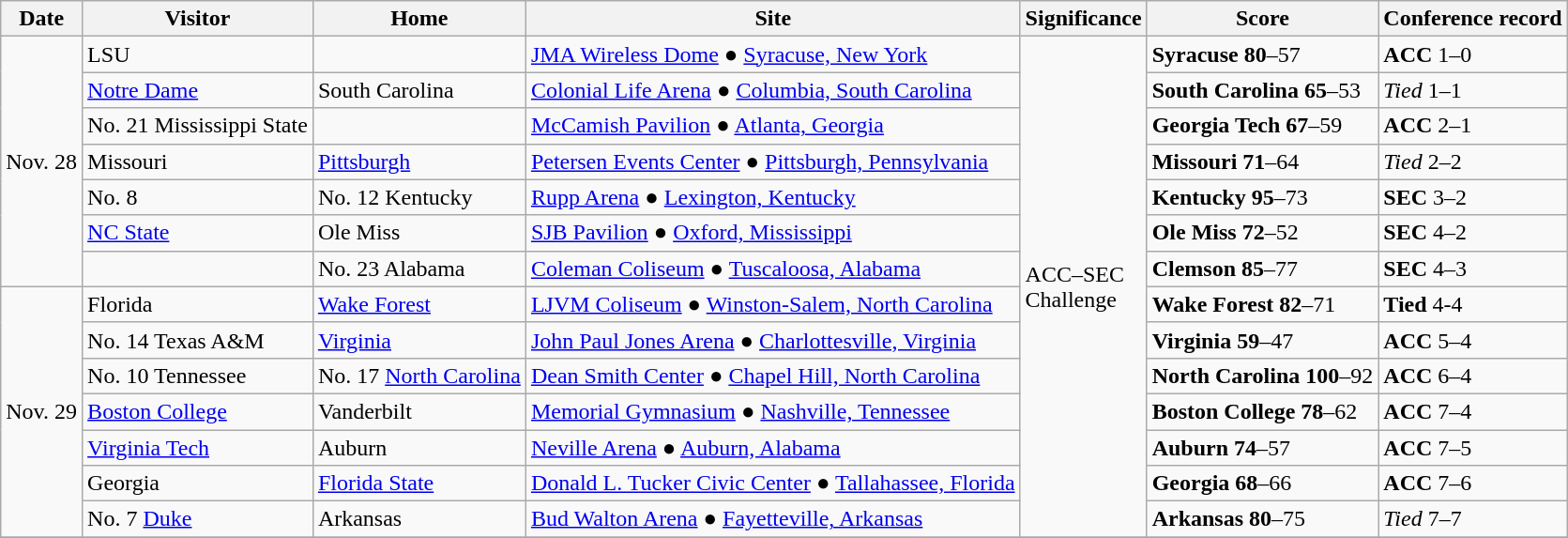<table class="wikitable">
<tr>
<th>Date</th>
<th>Visitor</th>
<th>Home</th>
<th>Site</th>
<th>Significance</th>
<th>Score</th>
<th>Conference record</th>
</tr>
<tr>
<td rowspan="7">Nov. 28</td>
<td>LSU</td>
<td></td>
<td><a href='#'>JMA Wireless Dome</a> ● <a href='#'>Syracuse, New York</a></td>
<td rowspan="14">ACC–SEC<br>Challenge</td>
<td><strong>Syracuse 80</strong>–57</td>
<td><strong>ACC</strong> 1–0</td>
</tr>
<tr>
<td><a href='#'>Notre Dame</a></td>
<td>South Carolina</td>
<td><a href='#'>Colonial Life Arena</a> ● <a href='#'>Columbia, South Carolina</a></td>
<td><strong>South Carolina 65</strong>–53</td>
<td><em>Tied</em> 1–1</td>
</tr>
<tr>
<td>No. 21 Mississippi State</td>
<td></td>
<td><a href='#'>McCamish Pavilion</a> ● <a href='#'>Atlanta, Georgia</a></td>
<td><strong>Georgia Tech 67</strong>–59</td>
<td><strong>ACC</strong> 2–1</td>
</tr>
<tr>
<td>Missouri</td>
<td><a href='#'>Pittsburgh</a></td>
<td><a href='#'>Petersen Events Center</a> ● <a href='#'>Pittsburgh, Pennsylvania</a></td>
<td><strong>Missouri 71</strong>–64</td>
<td><em>Tied</em> 2–2</td>
</tr>
<tr>
<td>No. 8 </td>
<td>No. 12 Kentucky</td>
<td><a href='#'>Rupp Arena</a> ● <a href='#'>Lexington, Kentucky</a></td>
<td><strong>Kentucky 95</strong>–73</td>
<td><strong>SEC</strong> 3–2</td>
</tr>
<tr>
<td><a href='#'>NC State</a></td>
<td>Ole Miss</td>
<td><a href='#'>SJB Pavilion</a> ● <a href='#'>Oxford, Mississippi</a></td>
<td><strong>Ole Miss 72</strong>–52</td>
<td><strong>SEC</strong> 4–2</td>
</tr>
<tr>
<td></td>
<td>No. 23 Alabama</td>
<td><a href='#'>Coleman Coliseum</a> ● <a href='#'>Tuscaloosa, Alabama</a></td>
<td><strong>Clemson 85</strong>–77</td>
<td><strong>SEC</strong> 4–3</td>
</tr>
<tr>
<td rowspan="7">Nov. 29</td>
<td>Florida</td>
<td><a href='#'>Wake Forest</a></td>
<td><a href='#'>LJVM Coliseum</a> ● <a href='#'>Winston-Salem, North Carolina</a></td>
<td><strong>Wake Forest 82</strong>–71</td>
<td><strong>Tied</strong> 4-4</td>
</tr>
<tr>
<td>No. 14 Texas A&M</td>
<td><a href='#'>Virginia</a></td>
<td><a href='#'>John Paul Jones Arena</a> ● <a href='#'>Charlottesville, Virginia</a></td>
<td><strong>Virginia 59</strong>–47</td>
<td><strong>ACC</strong> 5–4</td>
</tr>
<tr>
<td>No. 10 Tennessee</td>
<td>No. 17 <a href='#'>North Carolina</a></td>
<td><a href='#'>Dean Smith Center</a> ● <a href='#'>Chapel Hill, North Carolina</a></td>
<td><strong>North Carolina 100</strong>–92</td>
<td><strong>ACC</strong> 6–4</td>
</tr>
<tr>
<td><a href='#'>Boston College</a></td>
<td>Vanderbilt</td>
<td><a href='#'>Memorial Gymnasium</a> ● <a href='#'>Nashville, Tennessee</a></td>
<td><strong>Boston College 78</strong>–62</td>
<td><strong>ACC</strong> 7–4</td>
</tr>
<tr>
<td><a href='#'>Virginia Tech</a></td>
<td>Auburn</td>
<td><a href='#'>Neville Arena</a> ● <a href='#'>Auburn, Alabama</a></td>
<td><strong>Auburn 74</strong>–57</td>
<td><strong>ACC</strong> 7–5</td>
</tr>
<tr>
<td>Georgia</td>
<td><a href='#'>Florida State</a></td>
<td><a href='#'>Donald L. Tucker Civic Center</a> ● <a href='#'>Tallahassee, Florida</a></td>
<td><strong>Georgia 68</strong>–66</td>
<td><strong>ACC</strong> 7–6</td>
</tr>
<tr>
<td>No. 7 <a href='#'>Duke</a></td>
<td>Arkansas</td>
<td><a href='#'>Bud Walton Arena</a>  ● <a href='#'>Fayetteville, Arkansas</a></td>
<td><strong>Arkansas 80</strong>–75</td>
<td><em>Tied</em> 7–7</td>
</tr>
<tr>
</tr>
</table>
